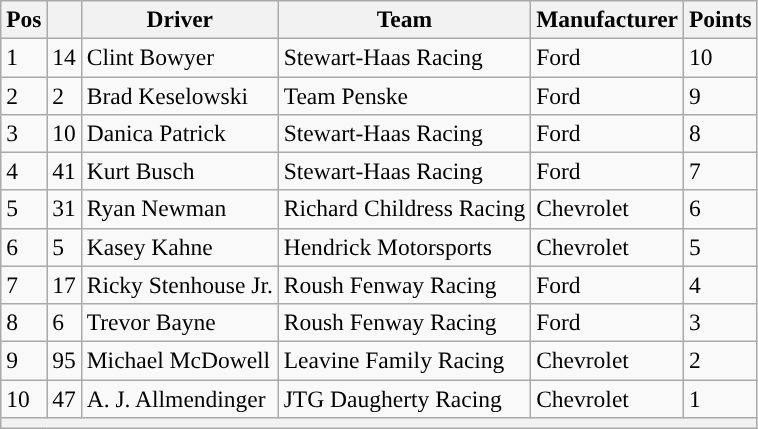<table class="wikitable" style="font-size:98%">
<tr>
<th>Pos</th>
<th></th>
<th>Driver</th>
<th>Team</th>
<th>Manufacturer</th>
<th>Points</th>
</tr>
<tr>
<td>1</td>
<td>14</td>
<td>Clint Bowyer</td>
<td>Stewart-Haas Racing</td>
<td>Ford</td>
<td>10</td>
</tr>
<tr>
<td>2</td>
<td>2</td>
<td>Brad Keselowski</td>
<td>Team Penske</td>
<td>Ford</td>
<td>9</td>
</tr>
<tr>
<td>3</td>
<td>10</td>
<td>Danica Patrick</td>
<td>Stewart-Haas Racing</td>
<td>Ford</td>
<td>8</td>
</tr>
<tr>
<td>4</td>
<td>41</td>
<td>Kurt Busch</td>
<td>Stewart-Haas Racing</td>
<td>Ford</td>
<td>7</td>
</tr>
<tr>
<td>5</td>
<td>31</td>
<td>Ryan Newman</td>
<td>Richard Childress Racing</td>
<td>Chevrolet</td>
<td>6</td>
</tr>
<tr>
<td>6</td>
<td>5</td>
<td>Kasey Kahne</td>
<td>Hendrick Motorsports</td>
<td>Chevrolet</td>
<td>5</td>
</tr>
<tr>
<td>7</td>
<td>17</td>
<td>Ricky Stenhouse Jr.</td>
<td>Roush Fenway Racing</td>
<td>Ford</td>
<td>4</td>
</tr>
<tr>
<td>8</td>
<td>6</td>
<td>Trevor Bayne</td>
<td>Roush Fenway Racing</td>
<td>Ford</td>
<td>3</td>
</tr>
<tr>
<td>9</td>
<td>95</td>
<td>Michael McDowell</td>
<td>Leavine Family Racing</td>
<td>Chevrolet</td>
<td>2</td>
</tr>
<tr>
<td>10</td>
<td>47</td>
<td>A. J. Allmendinger</td>
<td>JTG Daugherty Racing</td>
<td>Chevrolet</td>
<td>1</td>
</tr>
<tr>
<th colspan="6"></th>
</tr>
</table>
